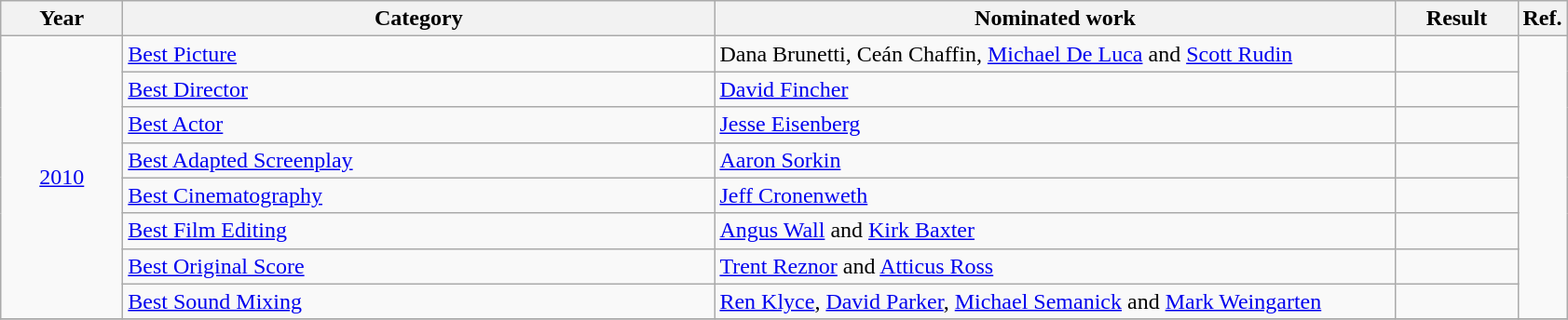<table class=wikitable>
<tr>
<th scope="col" style="width:5em;">Year</th>
<th scope="col" style="width:26em;">Category</th>
<th scope="col" style="width:30em;">Nominated work</th>
<th scope="col" style="width:5em;">Result</th>
<th>Ref.</th>
</tr>
<tr>
<td style="text-align:center;", rowspan="8"><a href='#'>2010</a></td>
<td><a href='#'>Best Picture</a></td>
<td>Dana Brunetti, Ceán Chaffin, <a href='#'>Michael De Luca</a> and <a href='#'>Scott Rudin</a></td>
<td></td>
<td rowspan=8></td>
</tr>
<tr>
<td><a href='#'>Best Director</a></td>
<td><a href='#'>David Fincher</a></td>
<td></td>
</tr>
<tr>
<td><a href='#'>Best Actor</a></td>
<td><a href='#'>Jesse Eisenberg</a></td>
<td></td>
</tr>
<tr>
<td><a href='#'>Best Adapted Screenplay</a></td>
<td><a href='#'>Aaron Sorkin</a></td>
<td></td>
</tr>
<tr>
<td><a href='#'>Best Cinematography</a></td>
<td><a href='#'>Jeff Cronenweth</a></td>
<td></td>
</tr>
<tr>
<td><a href='#'>Best Film Editing</a></td>
<td><a href='#'>Angus Wall</a> and <a href='#'>Kirk Baxter</a></td>
<td></td>
</tr>
<tr>
<td><a href='#'>Best Original Score</a></td>
<td><a href='#'>Trent Reznor</a> and <a href='#'>Atticus Ross</a></td>
<td></td>
</tr>
<tr>
<td><a href='#'>Best Sound Mixing</a></td>
<td><a href='#'>Ren Klyce</a>, <a href='#'>David Parker</a>, <a href='#'>Michael Semanick</a> and <a href='#'>Mark Weingarten</a></td>
<td></td>
</tr>
<tr>
</tr>
</table>
